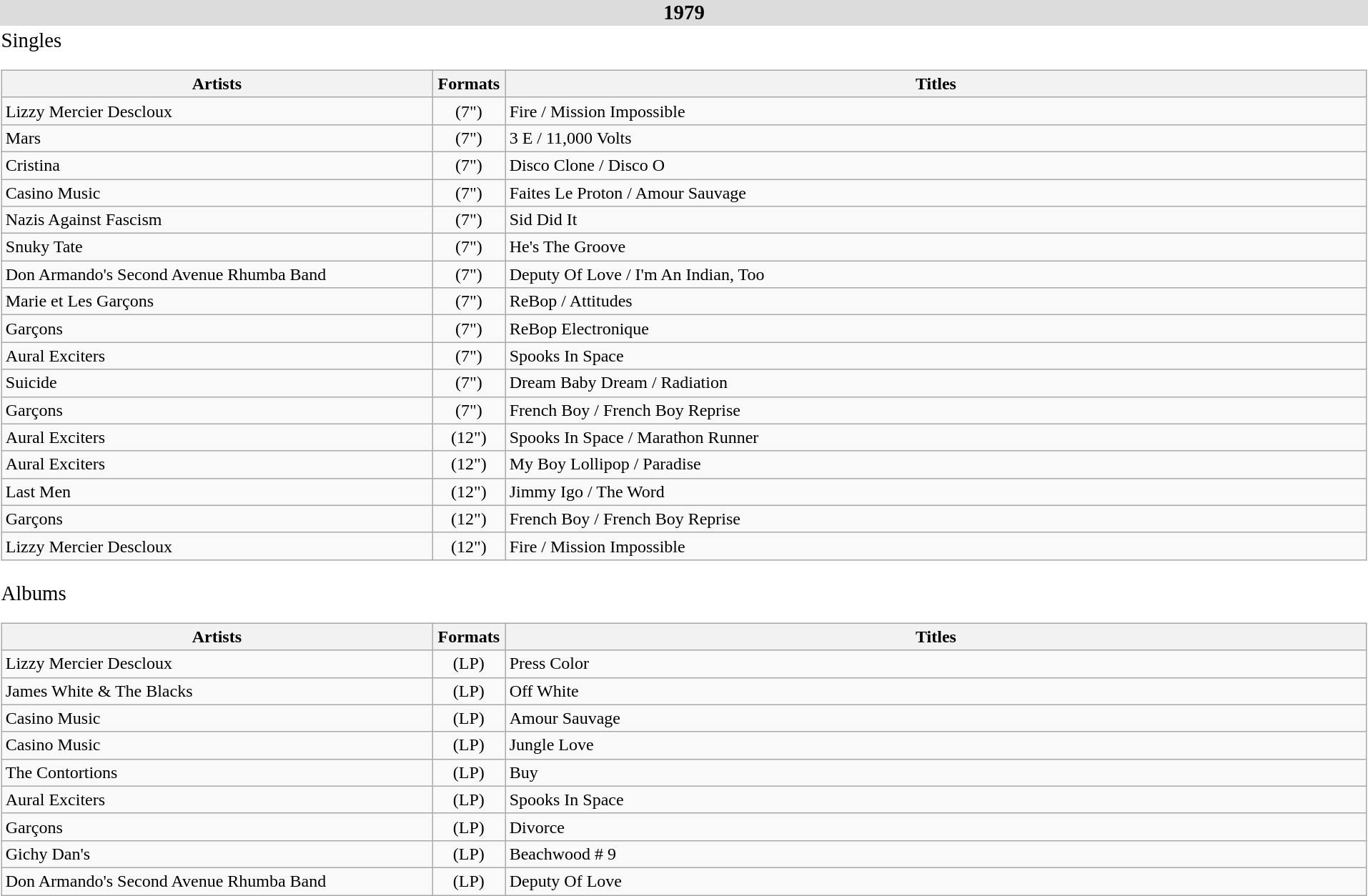<table class="collapsible collapsed" style="width:80em;">
<tr>
<th style = background:#DCDCDC><big>1979</big></th>
</tr>
<tr>
<td><big>Singles</big><br><table class="wikitable sortable" style="width:100%;" align="left">
<tr>
<th scope=col width="30%">Artists</th>
<th scope=col width="5%">Formats</th>
<th scope=col width="60%">Titles</th>
</tr>
<tr>
<td>Lizzy Mercier Descloux</td>
<td align="center">(7")</td>
<td>Fire / Mission Impossible</td>
</tr>
<tr>
<td>Mars</td>
<td align="center">(7")</td>
<td>3 E / 11,000 Volts</td>
</tr>
<tr>
<td>Cristina</td>
<td align="center">(7")</td>
<td>Disco Clone / Disco O</td>
</tr>
<tr>
<td>Casino Music</td>
<td align="center">(7")</td>
<td>Faites Le Proton / Amour Sauvage</td>
</tr>
<tr>
<td>Nazis Against Fascism</td>
<td align="center">(7")</td>
<td>Sid Did It</td>
</tr>
<tr>
<td>Snuky Tate</td>
<td align="center">(7")</td>
<td>He's The Groove</td>
</tr>
<tr>
<td>Don Armando's Second Avenue Rhumba Band</td>
<td align="center">(7")</td>
<td>Deputy Of Love / I'm An Indian, Too</td>
</tr>
<tr>
<td>Marie et Les Garçons</td>
<td align="center">(7")</td>
<td>ReBop / Attitudes</td>
</tr>
<tr>
<td>Garçons</td>
<td align="center">(7")</td>
<td>ReBop Electronique</td>
</tr>
<tr>
<td>Aural Exciters</td>
<td align="center">(7")</td>
<td>Spooks In Space</td>
</tr>
<tr>
<td>Suicide</td>
<td align="center">(7")</td>
<td>Dream Baby Dream / Radiation</td>
</tr>
<tr>
<td>Garçons</td>
<td align="center">(7")</td>
<td>French Boy / French Boy Reprise</td>
</tr>
<tr>
<td>Aural Exciters</td>
<td align="center">(12")</td>
<td>Spooks In Space / Marathon Runner</td>
</tr>
<tr>
<td>Aural Exciters</td>
<td align="center">(12")</td>
<td>My Boy Lollipop / Paradise</td>
</tr>
<tr>
<td>Last Men</td>
<td align="center">(12")</td>
<td>Jimmy Igo / The Word</td>
</tr>
<tr>
<td>Garçons</td>
<td align="center">(12")</td>
<td>French Boy / French Boy Reprise</td>
</tr>
<tr>
<td>Lizzy Mercier Descloux</td>
<td align="center">(12")</td>
<td>Fire / Mission Impossible</td>
</tr>
</table>
</td>
</tr>
<tr>
<td><big>Albums</big><br><table class="wikitable sortable" style="width:100%;" align="left">
<tr>
<th scope=col width="30%">Artists</th>
<th scope=col width="5%">Formats</th>
<th scope=col width="60%">Titles</th>
</tr>
<tr>
<td>Lizzy Mercier Descloux</td>
<td align="center">(LP)</td>
<td>Press Color</td>
</tr>
<tr>
<td>James White & The Blacks</td>
<td align="center">(LP)</td>
<td>Off White</td>
</tr>
<tr>
<td>Casino Music</td>
<td align="center">(LP)</td>
<td>Amour Sauvage</td>
</tr>
<tr>
<td>Casino Music</td>
<td align="center">(LP)</td>
<td>Jungle Love</td>
</tr>
<tr>
<td>The Contortions</td>
<td align="center">(LP)</td>
<td>Buy</td>
</tr>
<tr>
<td>Aural Exciters</td>
<td align="center">(LP)</td>
<td>Spooks In Space</td>
</tr>
<tr>
<td>Garçons</td>
<td align="center">(LP)</td>
<td>Divorce</td>
</tr>
<tr>
<td>Gichy Dan's</td>
<td align="center">(LP)</td>
<td>Beachwood # 9</td>
</tr>
<tr>
<td>Don Armando's Second Avenue Rhumba Band</td>
<td align="center">(LP)</td>
<td>Deputy Of Love</td>
</tr>
</table>
</td>
</tr>
</table>
